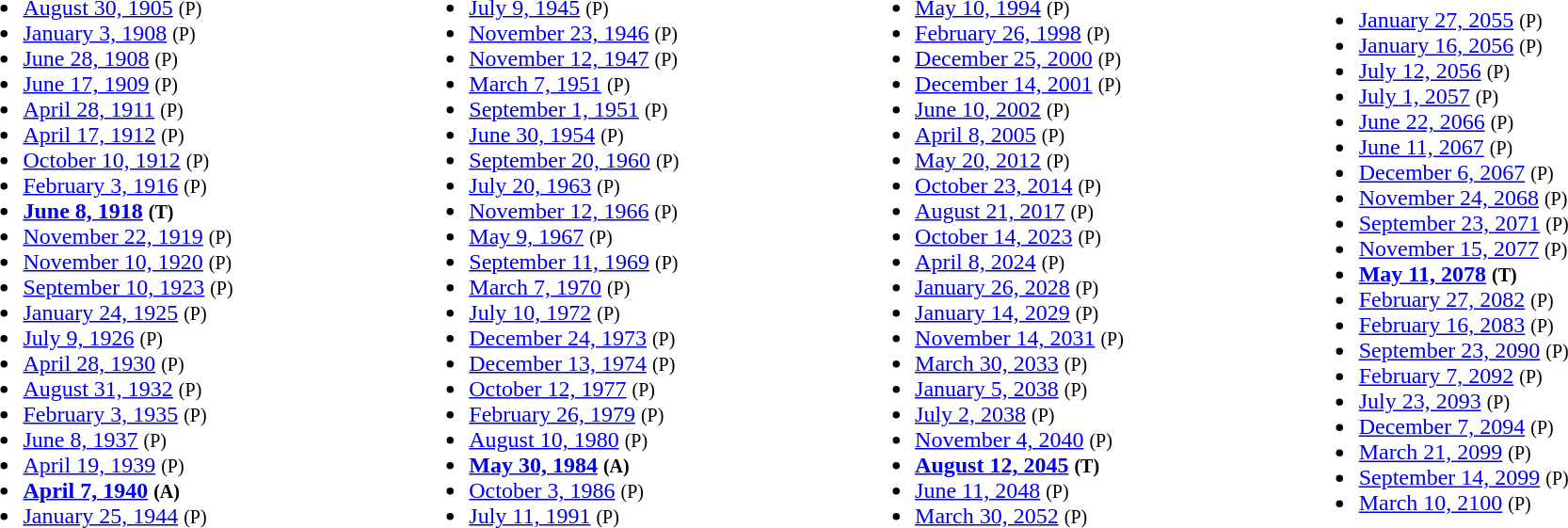<table style="width:100%;">
<tr>
<td><br><ul><li><a href='#'>August 30, 1905</a> <small>(P)</small></li><li><a href='#'>January 3, 1908</a> <small>(P)</small></li><li><a href='#'>June 28, 1908</a> <small>(P)</small></li><li><a href='#'>June 17, 1909</a> <small>(P)</small></li><li><a href='#'>April 28, 1911</a> <small>(P)</small></li><li><a href='#'>April 17, 1912</a> <small>(P)</small></li><li><a href='#'>October 10, 1912</a> <small>(P)</small></li><li><a href='#'>February 3, 1916</a> <small>(P)</small></li><li><strong><a href='#'>June 8, 1918</a> <small>(T)</small></strong></li><li><a href='#'>November 22, 1919</a> <small>(P)</small></li><li><a href='#'>November 10, 1920</a> <small>(P)</small></li><li><a href='#'>September 10, 1923</a> <small>(P)</small></li><li><a href='#'>January 24, 1925</a> <small>(P)</small></li><li><a href='#'>July 9, 1926</a> <small>(P)</small></li><li><a href='#'>April 28, 1930</a> <small>(P)</small></li><li><a href='#'>August 31, 1932</a> <small>(P)</small></li><li><a href='#'>February 3, 1935</a> <small>(P)</small></li><li><a href='#'>June 8, 1937</a> <small>(P)</small></li><li><a href='#'>April 19, 1939</a> <small>(P)</small></li><li><strong><a href='#'>April 7, 1940</a> <small>(A)</small></strong></li><li><a href='#'>January 25, 1944</a> <small>(P)</small></li></ul></td>
<td><br><ul><li><a href='#'>July 9, 1945</a> <small>(P)</small></li><li><a href='#'>November 23, 1946</a> <small>(P)</small></li><li><a href='#'>November 12, 1947</a> <small>(P)</small></li><li><a href='#'>March 7, 1951</a> <small>(P)</small></li><li><a href='#'>September 1, 1951</a> <small>(P)</small></li><li><a href='#'>June 30, 1954</a> <small>(P)</small></li><li><a href='#'>September 20, 1960</a> <small>(P)</small></li><li><a href='#'>July 20, 1963</a> <small>(P)</small></li><li><a href='#'>November 12, 1966</a> <small>(P)</small></li><li><a href='#'>May 9, 1967</a> <small>(P)</small></li><li><a href='#'>September 11, 1969</a> <small>(P)</small></li><li><a href='#'>March 7, 1970</a> <small>(P)</small></li><li><a href='#'>July 10, 1972</a> <small>(P)</small></li><li><a href='#'>December 24, 1973</a> <small>(P)</small></li><li><a href='#'>December 13, 1974</a> <small>(P)</small></li><li><a href='#'>October 12, 1977</a> <small>(P)</small></li><li><a href='#'>February 26, 1979</a> <small>(P)</small></li><li><a href='#'>August 10, 1980</a> <small>(P)</small></li><li><strong><a href='#'>May 30, 1984</a> <small>(A)</small></strong></li><li><a href='#'>October 3, 1986</a> <small>(P)</small></li><li><a href='#'>July 11, 1991</a> <small>(P)</small></li></ul></td>
<td><br><ul><li><a href='#'>May 10, 1994</a> <small>(P)</small></li><li><a href='#'>February 26, 1998</a> <small>(P)</small></li><li><a href='#'>December 25, 2000</a> <small>(P)</small></li><li><a href='#'>December 14, 2001</a> <small>(P)</small></li><li><a href='#'>June 10, 2002</a> <small>(P)</small></li><li><a href='#'>April 8, 2005</a> <small>(P)</small></li><li><a href='#'>May 20, 2012</a> <small>(P)</small></li><li><a href='#'>October 23, 2014</a> <small>(P)</small></li><li><a href='#'>August 21, 2017</a> <small>(P)</small></li><li><a href='#'>October 14, 2023</a> <small>(P)</small></li><li><a href='#'>April 8, 2024</a> <small>(P)</small></li><li> <a href='#'>January 26, 2028</a> <small>(P)</small></li><li><a href='#'>January 14, 2029</a> <small>(P)</small></li><li><a href='#'>November 14, 2031</a> <small>(P)</small></li><li><a href='#'>March 30, 2033</a> <small>(P)</small></li><li><a href='#'>January 5, 2038</a> <small>(P)</small></li><li><a href='#'>July 2, 2038</a> <small>(P)</small></li><li><a href='#'>November 4, 2040</a> <small>(P)</small></li><li><strong><a href='#'>August 12, 2045</a> <small>(T)</small></strong></li><li><a href='#'>June 11, 2048</a> <small>(P)</small></li><li><a href='#'>March 30, 2052</a> <small>(P)</small></li></ul></td>
<td><br><ul><li><a href='#'>January 27, 2055</a> <small>(P)</small></li><li><a href='#'>January 16, 2056</a> <small>(P)</small></li><li><a href='#'>July 12, 2056</a> <small>(P)</small></li><li><a href='#'>July 1, 2057</a> <small>(P)</small></li><li><a href='#'>June 22, 2066</a> <small>(P)</small></li><li><a href='#'>June 11, 2067</a> <small>(P)</small></li><li><a href='#'>December 6, 2067</a> <small>(P)</small></li><li><a href='#'>November 24, 2068</a> <small>(P)</small></li><li><a href='#'>September 23, 2071</a> <small>(P)</small></li><li><a href='#'>November 15, 2077</a> <small>(P)</small></li><li><strong><a href='#'>May 11, 2078</a> <small>(T)</small></strong></li><li><a href='#'>February 27, 2082</a> <small>(P)</small></li><li><a href='#'>February 16, 2083</a> <small>(P)</small></li><li><a href='#'>September 23, 2090</a> <small>(P)</small></li><li><a href='#'>February 7, 2092</a> <small>(P)</small></li><li><a href='#'>July 23, 2093</a> <small>(P)</small></li><li><a href='#'>December 7, 2094</a> <small>(P)</small></li><li><a href='#'>March 21, 2099</a> <small>(P)</small></li><li><a href='#'>September 14, 2099</a> <small>(P)</small></li><li><a href='#'>March 10, 2100</a> <small>(P)</small></li></ul></td>
</tr>
</table>
